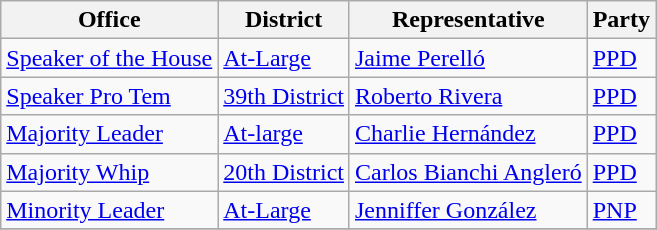<table class=wikitable>
<tr>
<th>Office</th>
<th>District</th>
<th>Representative</th>
<th>Party</th>
</tr>
<tr>
<td><a href='#'>Speaker of the House</a></td>
<td><a href='#'>At-Large</a></td>
<td><a href='#'>Jaime Perelló</a></td>
<td><a href='#'>PPD</a></td>
</tr>
<tr>
<td><a href='#'>Speaker Pro Tem</a></td>
<td><a href='#'>39th District</a></td>
<td><a href='#'>Roberto Rivera</a></td>
<td><a href='#'>PPD</a></td>
</tr>
<tr>
<td><a href='#'>Majority Leader</a></td>
<td><a href='#'>At-large</a></td>
<td><a href='#'>Charlie Hernández</a></td>
<td><a href='#'>PPD</a></td>
</tr>
<tr>
<td><a href='#'>Majority Whip</a></td>
<td><a href='#'>20th District</a></td>
<td><a href='#'>Carlos Bianchi Angleró</a></td>
<td><a href='#'>PPD</a></td>
</tr>
<tr>
<td><a href='#'>Minority Leader</a></td>
<td><a href='#'>At-Large</a></td>
<td><a href='#'>Jenniffer González</a></td>
<td><a href='#'>PNP</a></td>
</tr>
<tr>
</tr>
</table>
